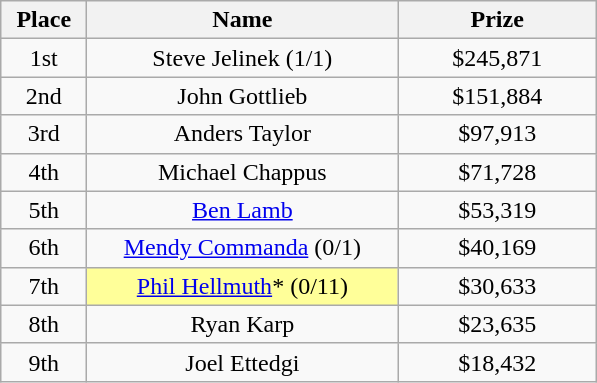<table class="wikitable">
<tr>
<th width="50">Place</th>
<th width="200">Name</th>
<th width="125">Prize</th>
</tr>
<tr>
<td align = "center">1st</td>
<td align = "center">Steve Jelinek (1/1)</td>
<td align = "center">$245,871</td>
</tr>
<tr>
<td align = "center">2nd</td>
<td align = "center">John Gottlieb</td>
<td align = "center">$151,884</td>
</tr>
<tr>
<td align = "center">3rd</td>
<td align = "center">Anders Taylor</td>
<td align = "center">$97,913</td>
</tr>
<tr>
<td align = "center">4th</td>
<td align = "center">Michael Chappus</td>
<td align = "center">$71,728</td>
</tr>
<tr>
<td align = "center">5th</td>
<td align = "center"><a href='#'>Ben Lamb</a></td>
<td align = "center">$53,319</td>
</tr>
<tr>
<td align = "center">6th</td>
<td align = "center"><a href='#'>Mendy Commanda</a> (0/1)</td>
<td align = "center">$40,169</td>
</tr>
<tr>
<td align = "center">7th</td>
<td align = "center" bgcolor="#FFFF99"><a href='#'>Phil Hellmuth</a>* (0/11)</td>
<td align = "center">$30,633</td>
</tr>
<tr>
<td align = "center">8th</td>
<td align = "center">Ryan Karp</td>
<td align = "center">$23,635</td>
</tr>
<tr>
<td align = "center">9th</td>
<td align = "center">Joel Ettedgi</td>
<td align = "center">$18,432</td>
</tr>
</table>
